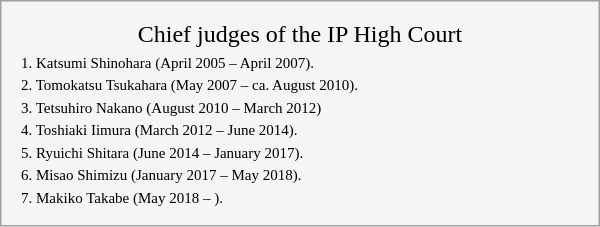<table style="float:right; margin:1em 1em 1em 1em; width:25em; border: 1px solid #a0a0a0; padding: 10px; background-color: #F5F5F5; text-align:left;">
<tr style="text-align:center;">
<td>Chief judges of the IP High Court</td>
</tr>
<tr style="text-align:left; font-size:x-small;">
<td>1. Katsumi Shinohara (April 2005 – April 2007).</td>
</tr>
<tr style="text-align:left; font-size:x-small;">
<td>2. Tomokatsu Tsukahara (May 2007 – ca. August 2010).</td>
</tr>
<tr style="text-align:left; font-size:x-small;">
<td>3. Tetsuhiro Nakano (August 2010 – March 2012)</td>
</tr>
<tr style="text-align:left; font-size:x-small;">
<td>4. Toshiaki Iimura (March 2012 – June 2014).</td>
</tr>
<tr style="text-align:left; font-size:x-small;">
<td>5. Ryuichi Shitara (June 2014 – January 2017).</td>
</tr>
<tr style="text-align:left; font-size:x-small;">
<td>6. Misao Shimizu (January 2017 – May 2018).</td>
</tr>
<tr style="text-align:left; font-size:x-small;">
<td>7. Makiko Takabe (May 2018 – ).</td>
</tr>
</table>
